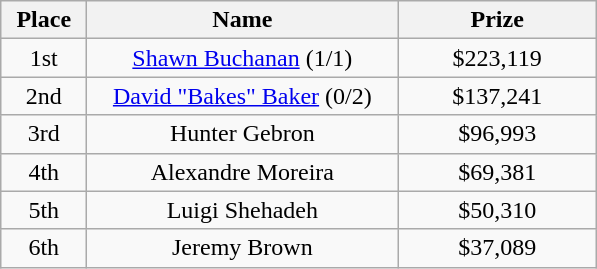<table class="wikitable">
<tr>
<th width="50">Place</th>
<th width="200">Name</th>
<th width="125">Prize</th>
</tr>
<tr>
<td align = "center">1st</td>
<td align = "center"><a href='#'>Shawn Buchanan</a> (1/1)</td>
<td align = "center">$223,119</td>
</tr>
<tr>
<td align = "center">2nd</td>
<td align = "center"><a href='#'>David "Bakes" Baker</a> (0/2)</td>
<td align = "center">$137,241</td>
</tr>
<tr>
<td align = "center">3rd</td>
<td align = "center">Hunter Gebron</td>
<td align = "center">$96,993</td>
</tr>
<tr>
<td align = "center">4th</td>
<td align = "center">Alexandre Moreira</td>
<td align = "center">$69,381</td>
</tr>
<tr>
<td align = "center">5th</td>
<td align = "center">Luigi Shehadeh</td>
<td align = "center">$50,310</td>
</tr>
<tr>
<td align = "center">6th</td>
<td align = "center">Jeremy Brown</td>
<td align = "center">$37,089</td>
</tr>
</table>
